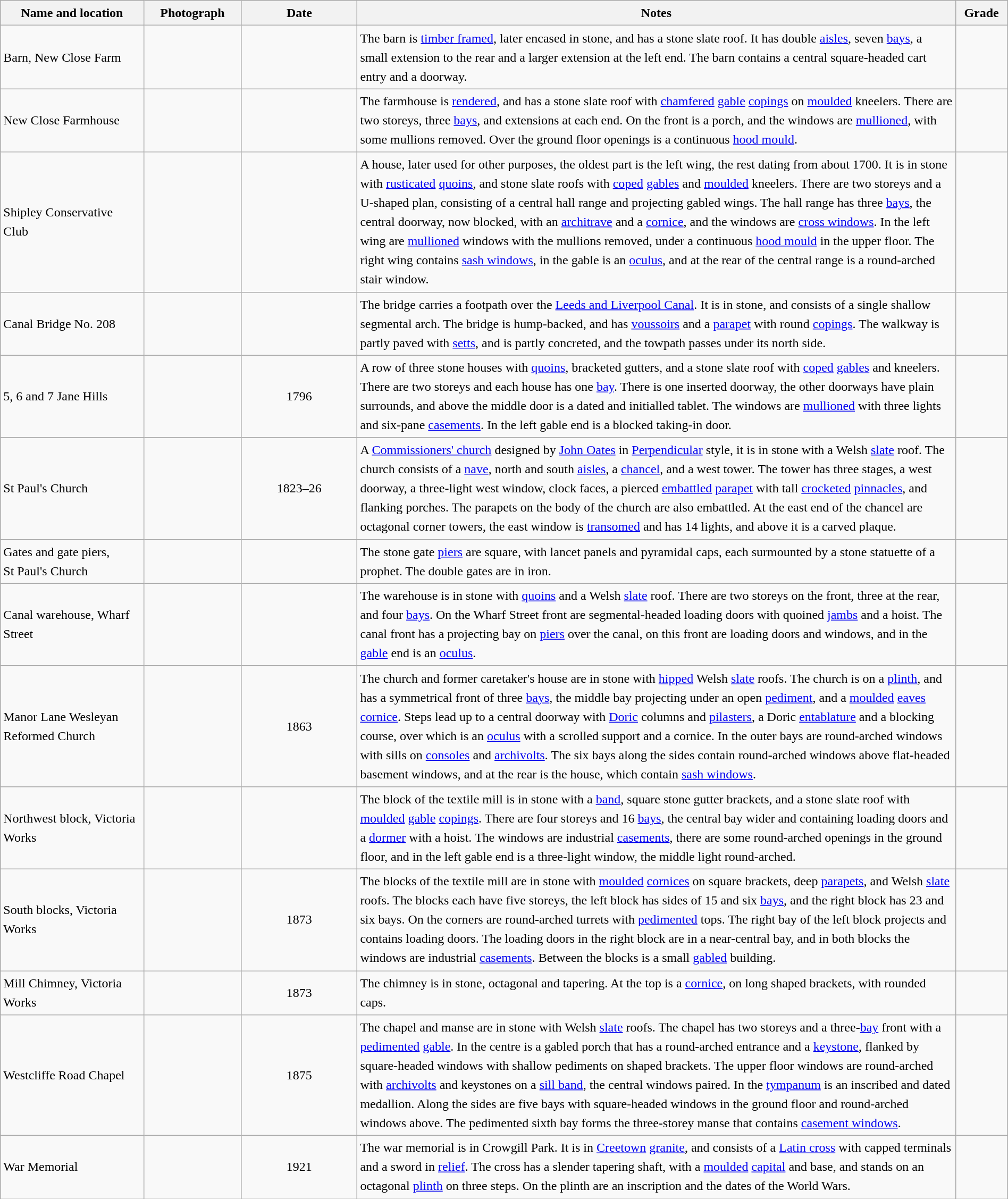<table class="wikitable sortable plainrowheaders" style="width:100%; border:0; text-align:left; line-height:150%;">
<tr>
<th scope="col"  style="width:150px">Name and location</th>
<th scope="col"  style="width:100px" class="unsortable">Photograph</th>
<th scope="col"  style="width:120px">Date</th>
<th scope="col"  style="width:650px" class="unsortable">Notes</th>
<th scope="col"  style="width:50px">Grade</th>
</tr>
<tr>
<td>Barn, New Close Farm<br><small></small></td>
<td></td>
<td align="center"></td>
<td>The barn is <a href='#'>timber framed</a>, later encased in stone, and has a stone slate roof.  It has double <a href='#'>aisles</a>, seven <a href='#'>bays</a>, a small extension to the rear and a larger extension at the left end.  The barn contains a central square-headed cart entry and a doorway.</td>
<td align="center" ></td>
</tr>
<tr>
<td>New Close Farmhouse<br><small></small></td>
<td></td>
<td align="center"></td>
<td>The farmhouse is <a href='#'>rendered</a>, and has a stone slate roof with <a href='#'>chamfered</a> <a href='#'>gable</a> <a href='#'>copings</a> on <a href='#'>moulded</a> kneelers.  There are two storeys, three <a href='#'>bays</a>, and extensions at each end.  On the front is a porch, and the windows are <a href='#'>mullioned</a>, with some mullions removed.  Over the ground floor openings is a continuous <a href='#'>hood mould</a>.</td>
<td align="center" ></td>
</tr>
<tr>
<td>Shipley Conservative Club<br><small></small></td>
<td></td>
<td align="center"></td>
<td>A house, later used for other purposes, the oldest part is the left wing, the rest dating from about 1700.  It is in stone with <a href='#'>rusticated</a> <a href='#'>quoins</a>, and stone slate roofs with <a href='#'>coped</a> <a href='#'>gables</a> and <a href='#'>moulded</a> kneelers.  There are two storeys and a U-shaped plan, consisting of a central hall range and projecting gabled wings.  The hall range has three <a href='#'>bays</a>, the central doorway, now blocked, with an <a href='#'>architrave</a> and a <a href='#'>cornice</a>, and the windows are <a href='#'>cross windows</a>.  In the left wing are <a href='#'>mullioned</a> windows with the mullions removed, under a continuous <a href='#'>hood mould</a> in the upper floor.  The right wing contains <a href='#'>sash windows</a>, in the gable is an <a href='#'>oculus</a>, and at the rear of the central range is a round-arched stair window.</td>
<td align="center" ></td>
</tr>
<tr>
<td>Canal Bridge No. 208<br><small></small></td>
<td></td>
<td align="center"></td>
<td>The bridge carries a footpath over the <a href='#'>Leeds and Liverpool Canal</a>.  It is in stone, and consists of a single shallow segmental arch.  The bridge is hump-backed, and has <a href='#'>voussoirs</a> and a <a href='#'>parapet</a> with round <a href='#'>copings</a>.  The walkway is partly paved with <a href='#'>setts</a>, and is partly concreted, and the towpath passes under its north side.</td>
<td align="center" ></td>
</tr>
<tr>
<td>5, 6 and 7 Jane Hills<br><small></small></td>
<td></td>
<td align="center">1796</td>
<td>A row of three stone houses with <a href='#'>quoins</a>, bracketed gutters, and a stone slate roof with <a href='#'>coped</a> <a href='#'>gables</a> and kneelers.  There are two storeys and each house has one <a href='#'>bay</a>.  There is one inserted doorway, the other doorways have plain surrounds, and above the middle door is a dated and initialled tablet.  The windows are <a href='#'>mullioned</a> with three lights and six-pane <a href='#'>casements</a>.  In the left gable end is a blocked taking-in door.</td>
<td align="center" ></td>
</tr>
<tr>
<td>St Paul's Church<br><small></small></td>
<td></td>
<td align="center">1823–26</td>
<td>A <a href='#'>Commissioners' church</a> designed by <a href='#'>John Oates</a> in <a href='#'>Perpendicular</a> style, it is in stone with a Welsh <a href='#'>slate</a> roof.  The church consists of a <a href='#'>nave</a>, north and south <a href='#'>aisles</a>, a <a href='#'>chancel</a>, and a west tower.  The tower has three stages, a west doorway, a three-light west window, clock faces, a pierced <a href='#'>embattled</a> <a href='#'>parapet</a> with tall <a href='#'>crocketed</a> <a href='#'>pinnacles</a>, and flanking porches.  The parapets on the body of the church are also embattled.  At the east end of the chancel are octagonal corner towers, the east window is <a href='#'>transomed</a> and has 14 lights, and above it is a carved plaque.</td>
<td align="center" ></td>
</tr>
<tr>
<td>Gates and gate piers,<br>St Paul's Church<br><small></small></td>
<td></td>
<td align="center"></td>
<td>The stone gate <a href='#'>piers</a> are square, with lancet panels and pyramidal caps, each surmounted by a stone statuette of a prophet.  The double gates are in iron.</td>
<td align="center" ></td>
</tr>
<tr>
<td>Canal warehouse, Wharf Street<br><small></small></td>
<td></td>
<td align="center"></td>
<td>The warehouse is in stone with <a href='#'>quoins</a> and a Welsh <a href='#'>slate</a> roof.  There are two storeys on the front, three at the rear, and four <a href='#'>bays</a>.  On the Wharf Street front are segmental-headed loading doors with quoined <a href='#'>jambs</a> and a hoist.  The canal front has a projecting bay on <a href='#'>piers</a> over the canal, on this front are loading doors and windows, and in the <a href='#'>gable</a> end is an <a href='#'>oculus</a>.</td>
<td align="center" ></td>
</tr>
<tr>
<td>Manor Lane Wesleyan Reformed Church<br><small></small></td>
<td></td>
<td align="center">1863</td>
<td>The church and former caretaker's house are in stone with <a href='#'>hipped</a> Welsh <a href='#'>slate</a> roofs.  The church is on a <a href='#'>plinth</a>, and has a symmetrical front of three <a href='#'>bays</a>, the middle bay projecting under an open <a href='#'>pediment</a>, and a <a href='#'>moulded</a> <a href='#'>eaves</a> <a href='#'>cornice</a>.  Steps lead up to a central doorway with <a href='#'>Doric</a> columns and <a href='#'>pilasters</a>, a Doric <a href='#'>entablature</a> and a blocking course, over which is an <a href='#'>oculus</a> with a scrolled support and a cornice.  In the outer bays are round-arched windows with sills on <a href='#'>consoles</a> and <a href='#'>archivolts</a>.  The six bays along the sides contain round-arched windows above flat-headed basement windows, and at the rear is the house, which contain <a href='#'>sash windows</a>.</td>
<td align="center" ></td>
</tr>
<tr>
<td>Northwest block, Victoria Works<br><small></small></td>
<td></td>
<td align="center"></td>
<td>The block of the textile mill is in stone with a <a href='#'>band</a>, square stone gutter brackets, and a stone slate roof with <a href='#'>moulded</a> <a href='#'>gable</a> <a href='#'>copings</a>.  There are four storeys and 16 <a href='#'>bays</a>, the central bay wider and containing loading doors and a <a href='#'>dormer</a> with a hoist.  The windows are industrial <a href='#'>casements</a>, there are some round-arched openings in the ground floor, and in the left gable end is a three-light window, the middle light round-arched.</td>
<td align="center" ></td>
</tr>
<tr>
<td>South blocks, Victoria Works<br><small></small></td>
<td></td>
<td align="center">1873</td>
<td>The blocks of the textile mill are in stone with <a href='#'>moulded</a> <a href='#'>cornices</a> on square brackets, deep <a href='#'>parapets</a>, and Welsh <a href='#'>slate</a> roofs.  The blocks each have five storeys, the left block has sides of 15 and six <a href='#'>bays</a>, and the right block has 23 and six bays.  On the corners are round-arched turrets with <a href='#'>pedimented</a> tops.  The right bay of the left block projects and contains loading doors.  The loading doors in the right block are in a near-central bay, and in both blocks the windows are industrial <a href='#'>casements</a>.  Between the blocks is a small <a href='#'>gabled</a> building.</td>
<td align="center" ></td>
</tr>
<tr>
<td>Mill Chimney, Victoria Works<br><small></small></td>
<td></td>
<td align="center">1873</td>
<td>The chimney is in stone, octagonal and tapering.  At the top is a <a href='#'>cornice</a>, on long shaped brackets, with rounded caps.</td>
<td align="center" ></td>
</tr>
<tr>
<td>Westcliffe Road Chapel<br><small></small></td>
<td></td>
<td align="center">1875</td>
<td>The chapel and manse are in stone with Welsh <a href='#'>slate</a> roofs.  The chapel has two storeys and a three-<a href='#'>bay</a> front with a <a href='#'>pedimented</a> <a href='#'>gable</a>.  In the centre is a gabled porch that has a round-arched entrance and a <a href='#'>keystone</a>, flanked by square-headed windows with shallow pediments on shaped brackets.  The upper floor windows are round-arched with <a href='#'>archivolts</a> and keystones on a <a href='#'>sill band</a>, the central windows paired.  In the <a href='#'>tympanum</a> is an inscribed and dated medallion.  Along the sides are five bays with square-headed windows in the ground floor and round-arched windows above.  The pedimented sixth bay forms the three-storey manse that contains <a href='#'>casement windows</a>.</td>
<td align="center" ></td>
</tr>
<tr>
<td>War Memorial<br><small></small></td>
<td></td>
<td align="center">1921</td>
<td>The war memorial is in Crowgill Park.  It is in <a href='#'>Creetown</a> <a href='#'>granite</a>, and consists of a <a href='#'>Latin cross</a> with capped terminals and a sword in <a href='#'>relief</a>.  The cross has a slender tapering shaft, with a <a href='#'>moulded</a> <a href='#'>capital</a> and base, and stands on an octagonal <a href='#'>plinth</a> on three steps.  On the plinth are an inscription and the dates of the World Wars.</td>
<td align="center" ></td>
</tr>
<tr>
</tr>
</table>
